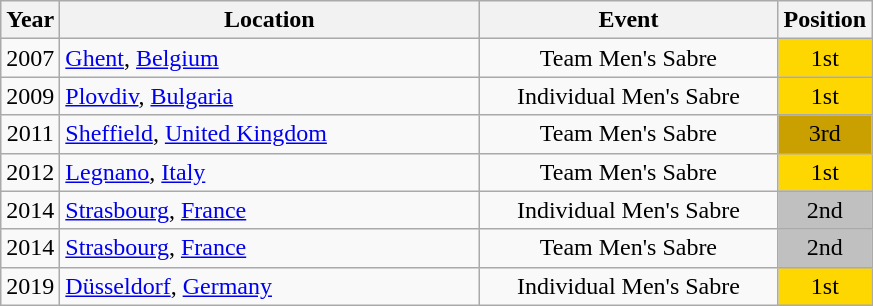<table class="wikitable" style="text-align:center;">
<tr>
<th>Year</th>
<th style="width:17em">Location</th>
<th style="width:12em">Event</th>
<th>Position</th>
</tr>
<tr>
<td>2007</td>
<td rowspan="1" align="left"> <a href='#'>Ghent</a>, <a href='#'>Belgium</a></td>
<td rowspan="1">Team Men's Sabre</td>
<td bgcolor="gold">1st</td>
</tr>
<tr>
<td>2009</td>
<td rowspan="1" align="left"> <a href='#'>Plovdiv</a>, <a href='#'>Bulgaria</a></td>
<td>Individual Men's Sabre</td>
<td bgcolor="gold">1st</td>
</tr>
<tr>
<td>2011</td>
<td rowspan="1" align="left"> <a href='#'>Sheffield</a>, <a href='#'>United Kingdom</a></td>
<td rowspan="1">Team Men's Sabre</td>
<td bgcolor="caramel">3rd</td>
</tr>
<tr>
<td>2012</td>
<td rowspan="1" align="left"> <a href='#'>Legnano</a>, <a href='#'>Italy</a></td>
<td rowspan="1">Team Men's Sabre</td>
<td bgcolor="gold">1st</td>
</tr>
<tr>
<td>2014</td>
<td rowspan="1" align="left"> <a href='#'>Strasbourg</a>, <a href='#'>France</a></td>
<td>Individual Men's Sabre</td>
<td bgcolor="silver">2nd</td>
</tr>
<tr>
<td>2014</td>
<td rowspan="1" align="left"> <a href='#'>Strasbourg</a>, <a href='#'>France</a></td>
<td>Team Men's Sabre</td>
<td bgcolor="silver">2nd</td>
</tr>
<tr>
<td>2019</td>
<td rowspan="1" align="left"> <a href='#'>Düsseldorf</a>, <a href='#'>Germany</a></td>
<td>Individual Men's Sabre</td>
<td bgcolor="gold">1st</td>
</tr>
</table>
